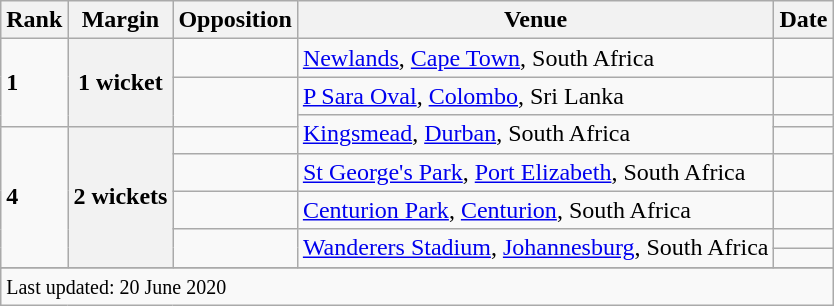<table class="wikitable plainrowheaders sortable">
<tr>
<th scope=col>Rank</th>
<th scope=col>Margin</th>
<th scope=col>Opposition</th>
<th scope=col>Venue</th>
<th scope=col>Date</th>
</tr>
<tr>
<td rowspan=3><strong>1</strong></td>
<th scope=row style=text-align:center rowspan=3>1 wicket</th>
<td></td>
<td><a href='#'>Newlands</a>, <a href='#'>Cape Town</a>, South Africa</td>
<td></td>
</tr>
<tr>
<td rowspan=2></td>
<td><a href='#'>P Sara Oval</a>, <a href='#'>Colombo</a>, Sri Lanka</td>
<td></td>
</tr>
<tr>
<td rowspan=2><a href='#'>Kingsmead</a>, <a href='#'>Durban</a>, South Africa</td>
<td></td>
</tr>
<tr>
<td rowspan=5><strong>4</strong></td>
<th scope=row style=text-align:center rowspan=5>2 wickets</th>
<td></td>
<td></td>
</tr>
<tr>
<td></td>
<td><a href='#'>St George's Park</a>, <a href='#'>Port Elizabeth</a>, South Africa</td>
<td></td>
</tr>
<tr>
<td></td>
<td><a href='#'>Centurion Park</a>, <a href='#'>Centurion</a>, South Africa</td>
<td></td>
</tr>
<tr>
<td rowspan=2></td>
<td rowspan=2><a href='#'>Wanderers Stadium</a>, <a href='#'>Johannesburg</a>, South Africa</td>
<td></td>
</tr>
<tr>
<td></td>
</tr>
<tr>
</tr>
<tr class=sortbottom>
<td colspan=5><small>Last updated: 20 June 2020</small></td>
</tr>
</table>
